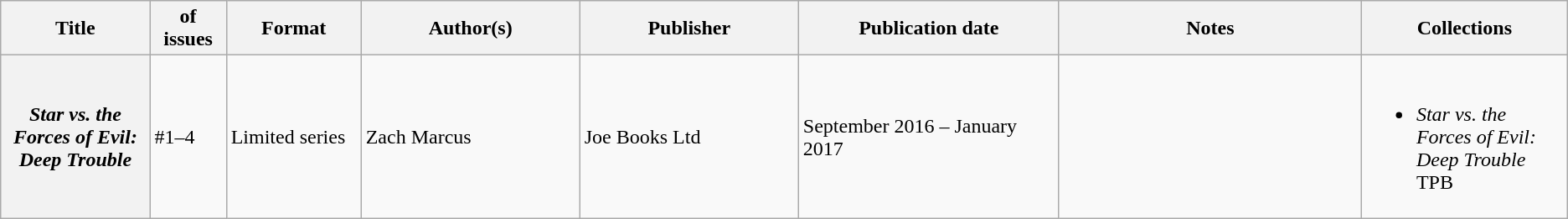<table class="wikitable">
<tr>
<th>Title</th>
<th style="width:40pt"> of issues</th>
<th style="width:75pt">Format</th>
<th style="width:125pt">Author(s)</th>
<th style="width:125pt">Publisher</th>
<th style="width:150pt">Publication date</th>
<th style="width:175pt">Notes</th>
<th>Collections</th>
</tr>
<tr>
<th><em>Star vs. the Forces of Evil: Deep Trouble</em></th>
<td>#1–4</td>
<td>Limited series</td>
<td>Zach Marcus</td>
<td>Joe Books Ltd</td>
<td>September 2016 – January 2017</td>
<td></td>
<td><br><ul><li><em>Star vs. the Forces of Evil: Deep Trouble</em> TPB</li></ul></td>
</tr>
</table>
